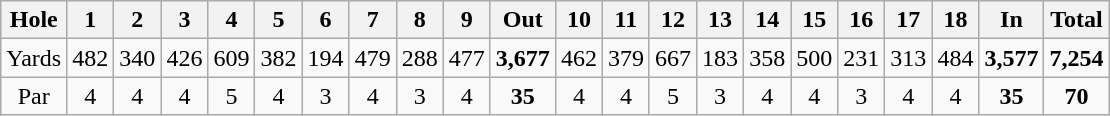<table class="wikitable" style="text-align:center">
<tr>
<th align="center">Hole</th>
<th>1</th>
<th>2</th>
<th>3</th>
<th>4</th>
<th>5</th>
<th>6</th>
<th>7</th>
<th>8</th>
<th>9</th>
<th>Out</th>
<th>10</th>
<th>11</th>
<th>12</th>
<th>13</th>
<th>14</th>
<th>15</th>
<th>16</th>
<th>17</th>
<th>18</th>
<th>In</th>
<th>Total</th>
</tr>
<tr>
<td align="center">Yards</td>
<td>482</td>
<td>340</td>
<td>426</td>
<td>609</td>
<td>382</td>
<td>194</td>
<td>479</td>
<td>288</td>
<td>477</td>
<td><strong>3,677</strong></td>
<td>462</td>
<td>379</td>
<td>667</td>
<td>183</td>
<td>358</td>
<td>500</td>
<td>231</td>
<td>313</td>
<td>484</td>
<td><strong>3,577</strong></td>
<td><strong>7,254</strong></td>
</tr>
<tr>
<td align="center">Par</td>
<td>4</td>
<td>4</td>
<td>4</td>
<td>5</td>
<td>4</td>
<td>3</td>
<td>4</td>
<td>3</td>
<td>4</td>
<td><strong>35</strong></td>
<td>4</td>
<td>4</td>
<td>5</td>
<td>3</td>
<td>4</td>
<td>4</td>
<td>3</td>
<td>4</td>
<td>4</td>
<td><strong>35</strong></td>
<td><strong>70</strong></td>
</tr>
</table>
